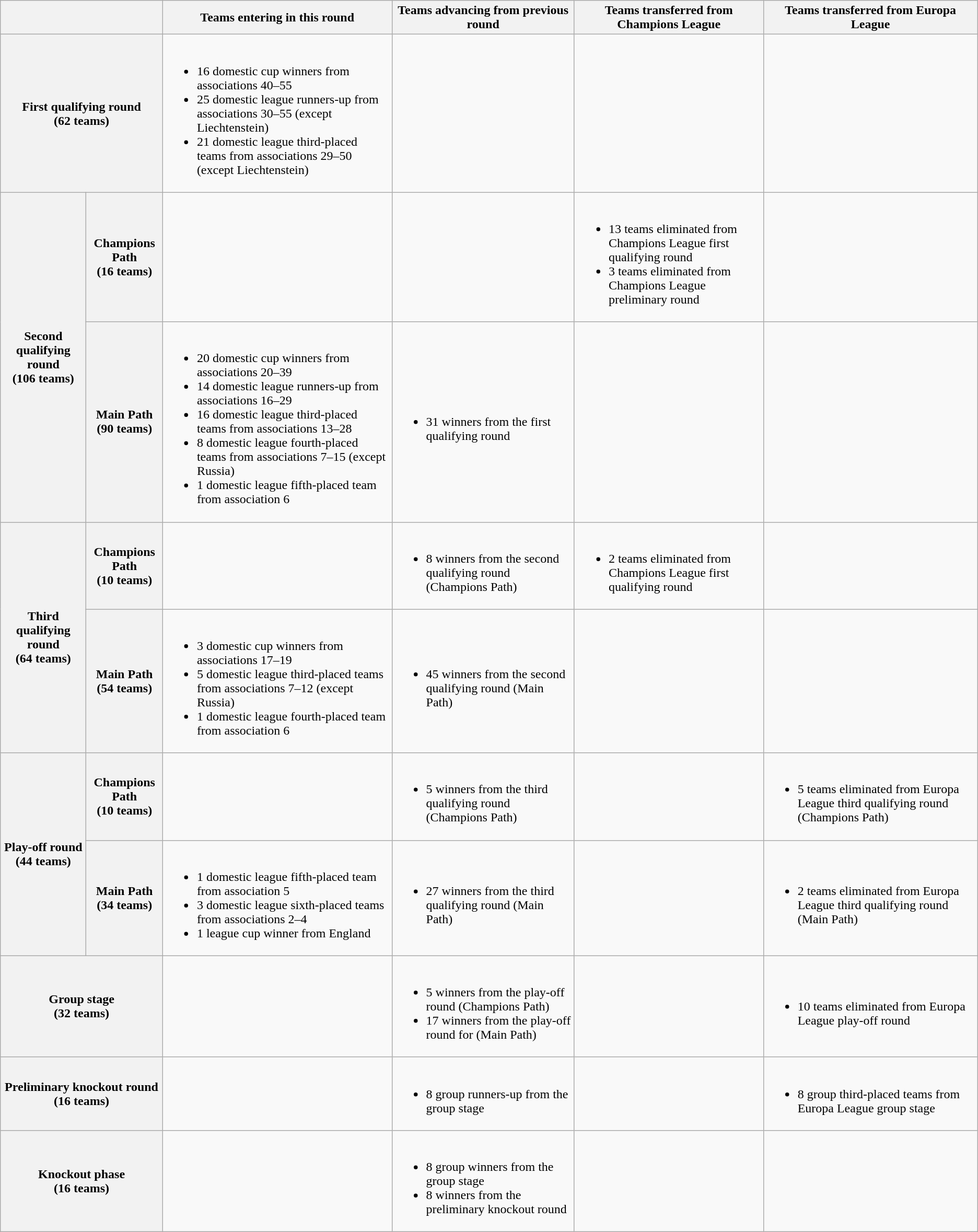<table class="wikitable">
<tr>
<th colspan=2></th>
<th>Teams entering in this round</th>
<th>Teams advancing from previous round</th>
<th>Teams transferred from Champions League</th>
<th>Teams transferred from Europa League</th>
</tr>
<tr>
<th colspan=2>First qualifying round<br>(62 teams)</th>
<td><br><ul><li>16 domestic cup winners from associations 40–55</li><li>25 domestic league runners-up from associations 30–55 (except Liechtenstein)</li><li>21 domestic league third-placed teams from associations 29–50 (except Liechtenstein)</li></ul></td>
<td></td>
<td></td>
<td></td>
</tr>
<tr>
<th rowspan=2>Second qualifying round<br>(106 teams)</th>
<th>Champions Path<br>(16 teams)</th>
<td></td>
<td></td>
<td><br><ul><li>13 teams eliminated from Champions League first qualifying round</li><li>3 teams eliminated from Champions League preliminary round</li></ul></td>
<td></td>
</tr>
<tr>
<th>Main Path<br>(90 teams)</th>
<td><br><ul><li>20 domestic cup winners from associations 20–39</li><li>14 domestic league runners-up from associations 16–29</li><li>16 domestic league third-placed teams from associations 13–28</li><li>8 domestic league fourth-placed teams from associations 7–15 (except Russia)</li><li>1 domestic league fifth-placed team from association 6</li></ul></td>
<td><br><ul><li>31 winners from the first qualifying round</li></ul></td>
<td></td>
<td></td>
</tr>
<tr>
<th rowspan=2>Third qualifying round<br>(64 teams)</th>
<th>Champions Path<br>(10 teams)</th>
<td></td>
<td><br><ul><li>8 winners from the second qualifying round (Champions Path)</li></ul></td>
<td><br><ul><li>2 teams eliminated from Champions League first qualifying round</li></ul></td>
<td></td>
</tr>
<tr>
<th>Main Path<br>(54 teams)</th>
<td><br><ul><li>3 domestic cup winners from associations 17–19</li><li>5 domestic league third-placed teams from associations 7–12 (except Russia)</li><li>1 domestic league fourth-placed team from association 6</li></ul></td>
<td><br><ul><li>45 winners from the second qualifying round (Main Path)</li></ul></td>
<td></td>
<td></td>
</tr>
<tr>
<th rowspan=2>Play-off round<br>(44 teams)</th>
<th>Champions Path<br>(10 teams)</th>
<td></td>
<td><br><ul><li>5 winners from the third qualifying round (Champions Path)</li></ul></td>
<td></td>
<td><br><ul><li>5 teams eliminated from Europa League third qualifying round (Champions Path)</li></ul></td>
</tr>
<tr>
<th>Main Path<br>(34 teams)</th>
<td><br><ul><li>1 domestic league fifth-placed team from association 5</li><li>3 domestic league sixth-placed teams from associations 2–4</li><li>1 league cup winner from England</li></ul></td>
<td><br><ul><li>27 winners from the third qualifying round (Main Path)</li></ul></td>
<td></td>
<td><br><ul><li>2 teams eliminated from Europa League third qualifying round (Main Path)</li></ul></td>
</tr>
<tr>
<th colspan=2>Group stage<br>(32 teams)</th>
<td></td>
<td><br><ul><li>5 winners from the play-off round (Champions Path)</li><li>17 winners from the play-off round for (Main Path)</li></ul></td>
<td></td>
<td><br><ul><li>10 teams eliminated from Europa League play-off round</li></ul></td>
</tr>
<tr>
<th colspan=2>Preliminary knockout round<br>(16 teams)</th>
<td></td>
<td><br><ul><li>8 group runners-up from the group stage</li></ul></td>
<td></td>
<td><br><ul><li>8 group third-placed teams from Europa League group stage</li></ul></td>
</tr>
<tr>
<th colspan=2>Knockout phase<br>(16 teams)</th>
<td></td>
<td><br><ul><li>8 group winners from the group stage</li><li>8 winners from the preliminary knockout round</li></ul></td>
<td></td>
<td></td>
</tr>
</table>
